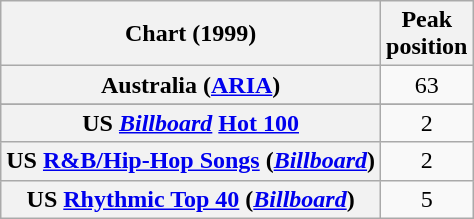<table class="wikitable sortable plainrowheaders">
<tr>
<th>Chart (1999)</th>
<th>Peak<br>position</th>
</tr>
<tr>
<th scope="row">Australia (<a href='#'>ARIA</a>)</th>
<td align="center">63</td>
</tr>
<tr>
</tr>
<tr>
</tr>
<tr>
</tr>
<tr>
</tr>
<tr>
</tr>
<tr>
<th scope="row">US <em><a href='#'>Billboard</a></em> <a href='#'>Hot 100</a></th>
<td align="center">2</td>
</tr>
<tr>
<th scope="row">US <a href='#'>R&B/Hip-Hop Songs</a> (<em><a href='#'>Billboard</a></em>)</th>
<td align="center">2</td>
</tr>
<tr>
<th scope="row">US <a href='#'>Rhythmic Top 40</a> (<em><a href='#'>Billboard</a></em>)</th>
<td align="center">5</td>
</tr>
</table>
